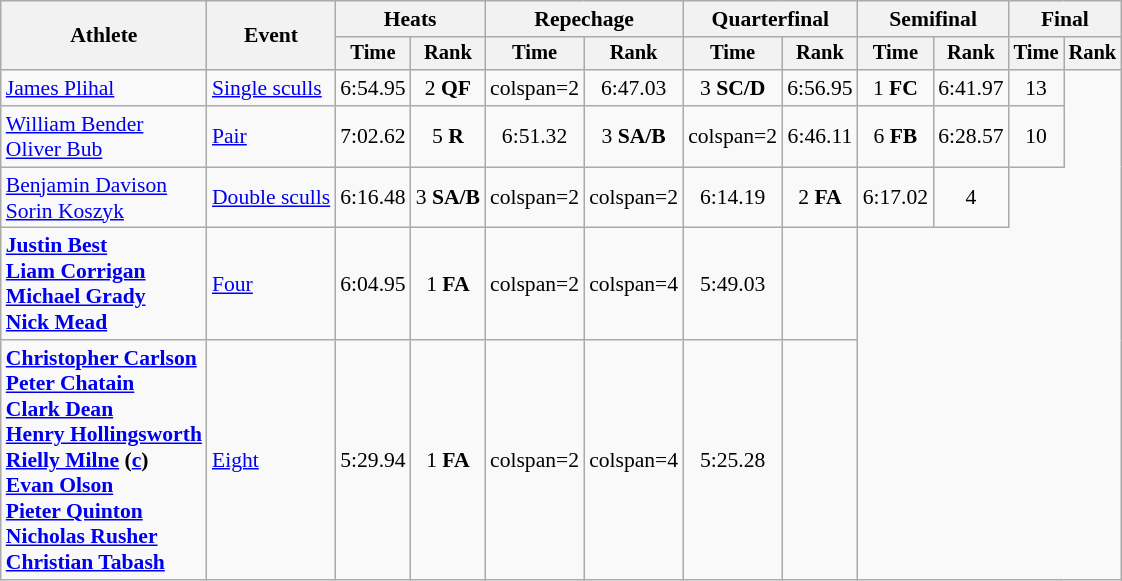<table class=wikitable style=font-size:90%;text-align:center>
<tr>
<th rowspan=2>Athlete</th>
<th rowspan=2>Event</th>
<th colspan=2>Heats</th>
<th colspan=2>Repechage</th>
<th colspan=2>Quarterfinal</th>
<th colspan=2>Semifinal</th>
<th colspan=2>Final</th>
</tr>
<tr style=font-size:95%>
<th>Time</th>
<th>Rank</th>
<th>Time</th>
<th>Rank</th>
<th>Time</th>
<th>Rank</th>
<th>Time</th>
<th>Rank</th>
<th>Time</th>
<th>Rank</th>
</tr>
<tr>
<td align=left><a href='#'>James Plihal</a></td>
<td align=left><a href='#'>Single sculls</a></td>
<td>6:54.95</td>
<td>2 <strong>QF</strong></td>
<td>colspan=2 </td>
<td>6:47.03</td>
<td>3 <strong>SC/D</strong></td>
<td>6:56.95</td>
<td>1 <strong>FC</strong></td>
<td>6:41.97</td>
<td>13</td>
</tr>
<tr>
<td align=left><a href='#'>William Bender</a><br><a href='#'>Oliver Bub</a></td>
<td align=left><a href='#'>Pair</a></td>
<td>7:02.62</td>
<td>5 <strong>R</strong></td>
<td>6:51.32</td>
<td>3 <strong>SA/B</strong></td>
<td>colspan=2 </td>
<td>6:46.11</td>
<td>6 <strong>FB</strong></td>
<td>6:28.57</td>
<td>10</td>
</tr>
<tr>
<td align=left><a href='#'>Benjamin Davison</a><br><a href='#'>Sorin Koszyk</a></td>
<td align=left><a href='#'>Double sculls</a></td>
<td>6:16.48</td>
<td>3 <strong>SA/B</strong></td>
<td>colspan=2 </td>
<td>colspan=2 </td>
<td>6:14.19</td>
<td>2 <strong>FA</strong></td>
<td>6:17.02</td>
<td>4</td>
</tr>
<tr>
<td align=left><strong><a href='#'>Justin Best</a></strong><br><strong><a href='#'>Liam Corrigan</a></strong><br><strong><a href='#'>Michael Grady</a></strong><br><strong><a href='#'>Nick Mead</a></strong></td>
<td align=left><a href='#'>Four</a></td>
<td>6:04.95</td>
<td>1 <strong>FA</strong></td>
<td>colspan=2 </td>
<td>colspan=4 </td>
<td>5:49.03</td>
<td></td>
</tr>
<tr>
<td align=left><strong><a href='#'>Christopher Carlson</a><br><a href='#'>Peter Chatain</a><br><a href='#'>Clark Dean</a><br><a href='#'>Henry Hollingsworth</a><br><a href='#'>Rielly Milne</a> (<a href='#'>c</a>)<br><a href='#'>Evan Olson</a><br><a href='#'>Pieter Quinton</a><br><a href='#'>Nicholas Rusher</a><br><a href='#'>Christian Tabash</a></strong></td>
<td align=left><a href='#'>Eight</a></td>
<td>5:29.94</td>
<td>1 <strong>FA</strong></td>
<td>colspan=2 </td>
<td>colspan=4 </td>
<td>5:25.28</td>
<td></td>
</tr>
</table>
